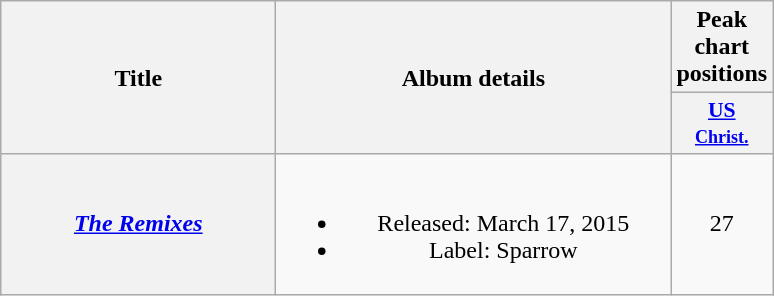<table class="wikitable plainrowheaders" style="text-align:center;">
<tr>
<th scope="col" rowspan="2" style="width:11em;">Title</th>
<th scope="col" rowspan="2" style="width:16em;">Album details</th>
<th scope="col" colspan="1">Peak chart positions</th>
</tr>
<tr>
<th scope="col" style="width:3em;font-size:90%;"><a href='#'>US<br><small>Christ.</small></a><br></th>
</tr>
<tr>
<th scope="row"><em><a href='#'>The Remixes</a></em></th>
<td><br><ul><li>Released: March 17, 2015</li><li>Label: Sparrow</li></ul></td>
<td>27</td>
</tr>
</table>
